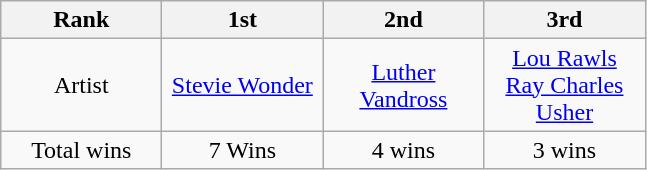<table class="wikitable">
<tr>
<th style="width:100px;">Rank</th>
<th style="width:100px;">1st</th>
<th style="width:100px;">2nd</th>
<th style="width:100px;">3rd</th>
</tr>
<tr align=center>
<td>Artist</td>
<td><a href='#'>Stevie Wonder</a></td>
<td><a href='#'>Luther Vandross</a></td>
<td><a href='#'>Lou Rawls</a><br><a href='#'>Ray Charles</a><br><a href='#'>Usher</a></td>
</tr>
<tr align=center>
<td>Total wins</td>
<td>7 Wins</td>
<td>4 wins</td>
<td>3 wins</td>
</tr>
</table>
